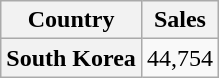<table class="wikitable plainrowheaders">
<tr>
<th>Country</th>
<th>Sales</th>
</tr>
<tr>
<th scope="row">South Korea </th>
<td>44,754</td>
</tr>
</table>
